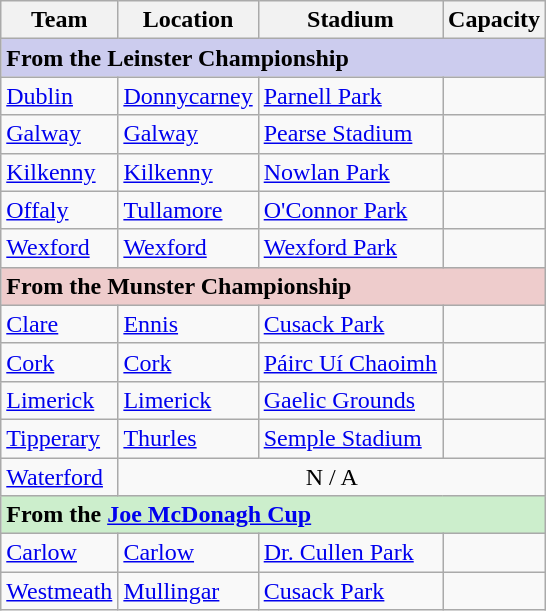<table class="wikitable sortable">
<tr>
<th>Team</th>
<th>Location</th>
<th>Stadium</th>
<th>Capacity</th>
</tr>
<tr>
<td colspan="4" bgcolor="#ccccee"><strong>From the Leinster Championship</strong></td>
</tr>
<tr>
<td> <a href='#'>Dublin</a></td>
<td><a href='#'>Donnycarney</a></td>
<td><a href='#'>Parnell Park</a></td>
<td style="text-align:center"></td>
</tr>
<tr>
<td> <a href='#'>Galway</a></td>
<td><a href='#'>Galway</a></td>
<td><a href='#'>Pearse Stadium</a></td>
<td style="text-align:center"></td>
</tr>
<tr>
<td> <a href='#'>Kilkenny</a></td>
<td><a href='#'>Kilkenny</a></td>
<td><a href='#'>Nowlan Park</a></td>
<td style="text-align:center"></td>
</tr>
<tr>
<td> <a href='#'>Offaly</a></td>
<td><a href='#'>Tullamore</a></td>
<td><a href='#'>O'Connor Park</a></td>
<td style="text-align:center"></td>
</tr>
<tr>
<td> <a href='#'>Wexford</a></td>
<td><a href='#'>Wexford</a></td>
<td><a href='#'>Wexford Park</a></td>
<td style="text-align:center"></td>
</tr>
<tr>
<td colspan="4" bgcolor="#eecccc"><strong>From the Munster Championship</strong></td>
</tr>
<tr>
<td> <a href='#'>Clare</a></td>
<td><a href='#'>Ennis</a></td>
<td><a href='#'>Cusack Park</a></td>
<td style="text-align:center"></td>
</tr>
<tr>
<td> <a href='#'>Cork</a></td>
<td><a href='#'>Cork</a></td>
<td><a href='#'>Páirc Uí Chaoimh</a></td>
<td style="text-align:center"></td>
</tr>
<tr>
<td> <a href='#'>Limerick</a></td>
<td><a href='#'>Limerick</a></td>
<td><a href='#'>Gaelic Grounds</a></td>
<td style="text-align:center"></td>
</tr>
<tr>
<td> <a href='#'>Tipperary</a></td>
<td><a href='#'>Thurles</a></td>
<td><a href='#'>Semple Stadium</a></td>
<td style="text-align:center"></td>
</tr>
<tr>
<td> <a href='#'>Waterford</a></td>
<td colspan="3" style="text-align:center">N / A</td>
</tr>
<tr>
<td colspan="4" bgcolor="#cceecc"><strong>From the <a href='#'>Joe McDonagh Cup</a></strong></td>
</tr>
<tr>
<td> <a href='#'>Carlow</a></td>
<td><a href='#'>Carlow</a></td>
<td><a href='#'>Dr. Cullen Park</a></td>
<td style="text-align:center"></td>
</tr>
<tr>
<td> <a href='#'>Westmeath</a></td>
<td><a href='#'>Mullingar</a></td>
<td><a href='#'>Cusack Park</a></td>
<td style="text-align:center"></td>
</tr>
</table>
